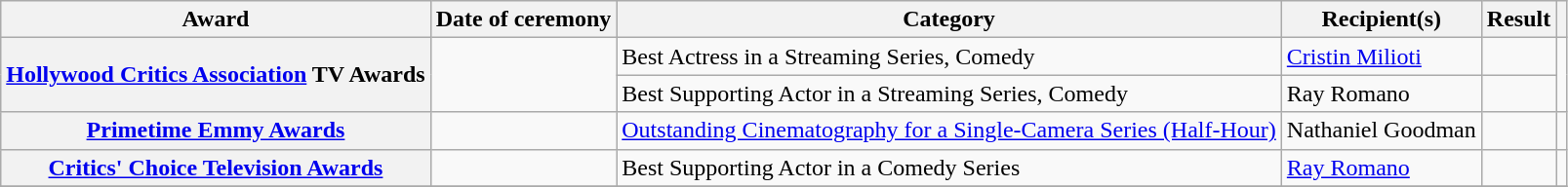<table class="wikitable plainrowheaders">
<tr>
<th scope="col">Award</th>
<th scope="col">Date of ceremony</th>
<th scope="col">Category</th>
<th scope="col">Recipient(s)</th>
<th scope="col">Result</th>
<th scope="col" class="unsortable"></th>
</tr>
<tr>
<th scope="row" rowspan="2" style="text-align:center;"><a href='#'>Hollywood Critics Association</a> TV Awards</th>
<td rowspan="2"><a href='#'></a></td>
<td>Best Actress in a Streaming Series, Comedy</td>
<td><a href='#'>Cristin Milioti</a></td>
<td></td>
<td rowspan="2" style="text-align:center;"></td>
</tr>
<tr>
<td>Best Supporting Actor in a Streaming Series, Comedy</td>
<td>Ray Romano</td>
<td></td>
</tr>
<tr>
<th scope="row" style="text-align:center;"><a href='#'>Primetime Emmy Awards</a></th>
<td><a href='#'></a></td>
<td><a href='#'>Outstanding Cinematography for a Single-Camera Series (Half-Hour)</a></td>
<td>Nathaniel Goodman </td>
<td></td>
<td style="text-align:center;"></td>
</tr>
<tr>
<th scope="row" style="text-align:center;"><a href='#'>Critics' Choice Television Awards</a></th>
<td><a href='#'></a></td>
<td>Best Supporting Actor in a Comedy Series</td>
<td><a href='#'>Ray Romano</a></td>
<td></td>
<td style="text-align:center;"></td>
</tr>
<tr>
</tr>
</table>
